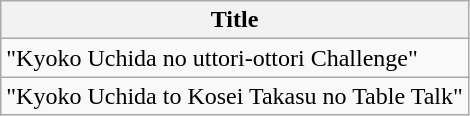<table class="wikitable">
<tr>
<th>Title</th>
</tr>
<tr>
<td>"Kyoko Uchida no uttori-ottori Challenge"</td>
</tr>
<tr>
<td>"Kyoko Uchida to Kosei Takasu no Table Talk"</td>
</tr>
</table>
